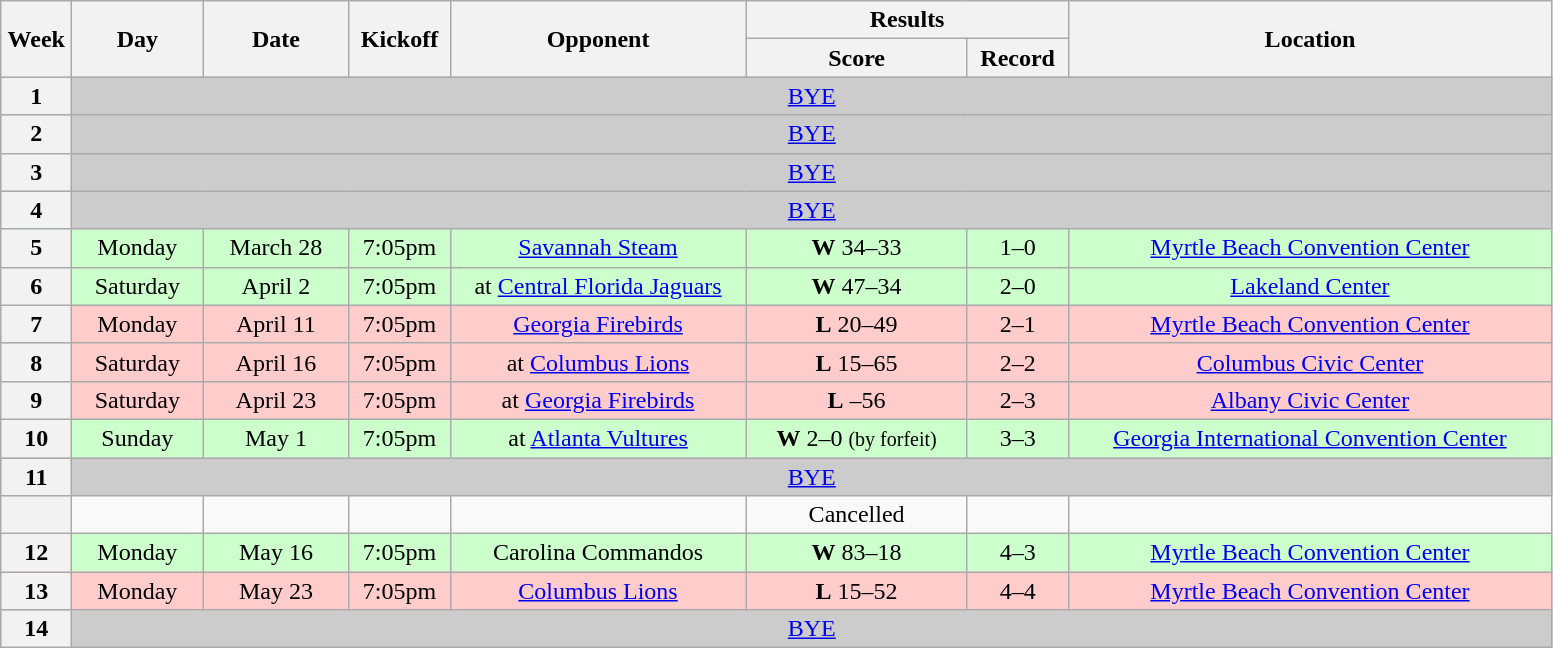<table class="wikitable">
<tr>
<th rowspan="2" width="40">Week</th>
<th rowspan="2" width="80">Day</th>
<th rowspan="2" width="90">Date</th>
<th rowspan="2" width="60">Kickoff</th>
<th rowspan="2" width="190">Opponent</th>
<th colspan="2" width="200">Results</th>
<th rowspan="2" width="315">Location</th>
</tr>
<tr>
<th width="140">Score</th>
<th width="60">Record</th>
</tr>
<tr align="center" bgcolor="#CCCCCC">
<th>1</th>
<td colSpan=7><a href='#'>BYE</a></td>
</tr>
<tr align="center" bgcolor="#CCCCCC">
<th>2</th>
<td colSpan=7><a href='#'>BYE</a></td>
</tr>
<tr align="center" bgcolor="#CCCCCC">
<th>3</th>
<td colSpan=7><a href='#'>BYE</a></td>
</tr>
<tr align="center" bgcolor="#CCCCCC">
<th>4</th>
<td colSpan=7><a href='#'>BYE</a></td>
</tr>
<tr align="center" bgcolor="#CCFFCC">
<th>5</th>
<td>Monday</td>
<td>March 28</td>
<td>7:05pm</td>
<td><a href='#'>Savannah Steam</a></td>
<td><strong>W</strong> 34–33</td>
<td>1–0</td>
<td><a href='#'>Myrtle Beach Convention Center</a></td>
</tr>
<tr align="center" bgcolor="#CCFFCC">
<th>6</th>
<td>Saturday</td>
<td>April 2</td>
<td>7:05pm</td>
<td>at <a href='#'>Central Florida Jaguars</a></td>
<td><strong>W</strong> 47–34</td>
<td>2–0</td>
<td><a href='#'>Lakeland Center</a></td>
</tr>
<tr align="center" bgcolor="#FFCCCC">
<th>7</th>
<td>Monday</td>
<td>April 11</td>
<td>7:05pm</td>
<td><a href='#'>Georgia Firebirds</a></td>
<td><strong>L</strong> 20–49</td>
<td>2–1</td>
<td><a href='#'>Myrtle Beach Convention Center</a></td>
</tr>
<tr align="center" bgcolor="#FFCCCC">
<th>8</th>
<td>Saturday</td>
<td>April 16</td>
<td>7:05pm</td>
<td>at <a href='#'>Columbus Lions</a></td>
<td><strong>L</strong> 15–65</td>
<td>2–2</td>
<td><a href='#'>Columbus Civic Center</a></td>
</tr>
<tr align="center" bgcolor="#FFCCCC">
<th>9</th>
<td>Saturday</td>
<td>April 23</td>
<td>7:05pm</td>
<td>at <a href='#'>Georgia Firebirds</a></td>
<td><strong>L</strong> –56</td>
<td>2–3</td>
<td><a href='#'>Albany Civic Center</a></td>
</tr>
<tr align="center" bgcolor="#CCFFCC">
<th>10</th>
<td>Sunday</td>
<td>May 1</td>
<td>7:05pm</td>
<td>at <a href='#'>Atlanta Vultures</a></td>
<td><strong>W</strong> 2–0 <small>(by forfeit)</small></td>
<td>3–3</td>
<td><a href='#'>Georgia International Convention Center</a></td>
</tr>
<tr align="center" bgcolor="#CCCCCC">
<th>11</th>
<td colSpan=7><a href='#'>BYE</a></td>
</tr>
<tr align="center" >
<th></th>
<td></td>
<td></td>
<td></td>
<td></td>
<td>Cancelled</td>
<td></td>
<td></td>
</tr>
<tr align="center" bgcolor="#CCFFCC">
<th>12</th>
<td>Monday</td>
<td>May 16</td>
<td>7:05pm</td>
<td>Carolina Commandos</td>
<td><strong>W</strong> 83–18</td>
<td>4–3</td>
<td><a href='#'>Myrtle Beach Convention Center</a></td>
</tr>
<tr align="center" bgcolor="#FFCCCC">
<th>13</th>
<td>Monday</td>
<td>May 23</td>
<td>7:05pm</td>
<td><a href='#'>Columbus Lions</a></td>
<td><strong>L</strong> 15–52</td>
<td>4–4</td>
<td><a href='#'>Myrtle Beach Convention Center</a></td>
</tr>
<tr align="center" bgcolor="#CCCCCC">
<th>14</th>
<td colSpan=7><a href='#'>BYE</a></td>
</tr>
</table>
